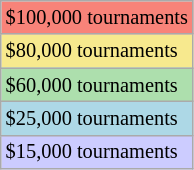<table class="wikitable" style="font-size:85%;">
<tr style="background:#f88379;">
<td>$100,000 tournaments</td>
</tr>
<tr style="background:#f7e98e;">
<td>$80,000 tournaments</td>
</tr>
<tr style="background:#addfad;">
<td>$60,000 tournaments</td>
</tr>
<tr style="background:lightblue;">
<td>$25,000 tournaments</td>
</tr>
<tr style="background:#ccccff;">
<td>$15,000 tournaments</td>
</tr>
</table>
